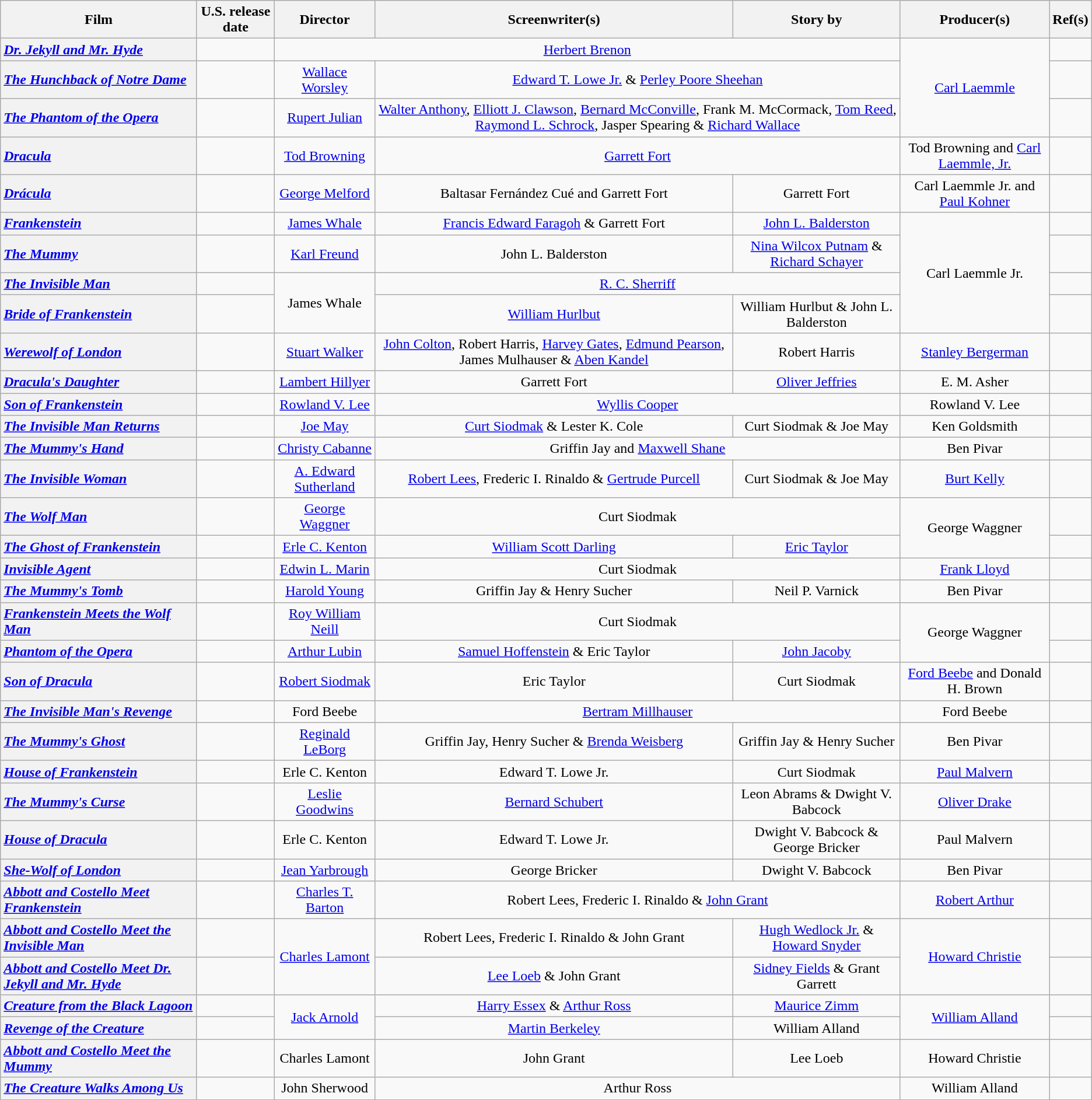<table class="wikitable plainrowheaders" width:99%;" style="text-align:center;">
<tr>
<th style="width:18%;">Film</th>
<th>U.S. release date</th>
<th>Director</th>
<th>Screenwriter(s)</th>
<th>Story by</th>
<th>Producer(s)</th>
<th>Ref(s)</th>
</tr>
<tr>
<th scope="row" style="text-align:left;"><em><a href='#'>Dr. Jekyll and Mr. Hyde</a></em></th>
<td style="text-align:center;"></td>
<td colspan="3"><a href='#'>Herbert Brenon</a></td>
<td rowspan="3"><a href='#'>Carl Laemmle</a></td>
<td></td>
</tr>
<tr>
<th scope="row" style="text-align:left;"><em><a href='#'>The Hunchback of Notre Dame</a></em></th>
<td style="text-align:center;"></td>
<td><a href='#'>Wallace Worsley</a></td>
<td colspan="2"><a href='#'>Edward T. Lowe Jr.</a> & <a href='#'>Perley Poore Sheehan</a></td>
<td></td>
</tr>
<tr>
<th scope="row" style="text-align:left;"><em><a href='#'>The Phantom of the Opera</a></em></th>
<td style="text-align:center;"></td>
<td><a href='#'>Rupert Julian</a></td>
<td colspan="2"><a href='#'>Walter Anthony</a>, <a href='#'>Elliott J. Clawson</a>, <a href='#'>Bernard McConville</a>, Frank M. McCormack, <a href='#'>Tom Reed</a>, <a href='#'>Raymond L. Schrock</a>, Jasper Spearing & <a href='#'>Richard Wallace</a></td>
<td></td>
</tr>
<tr>
<th scope="row" style="text-align:left;"><em><a href='#'>Dracula</a></em></th>
<td style="text-align:center;"></td>
<td><a href='#'>Tod Browning</a></td>
<td colspan="2"><a href='#'>Garrett Fort</a></td>
<td>Tod Browning and <a href='#'>Carl Laemmle, Jr.</a></td>
<td></td>
</tr>
<tr>
<th scope="row" style="text-align:left;"><em><a href='#'>Drácula</a></em></th>
<td style="text-align:center;"></td>
<td><a href='#'>George Melford</a></td>
<td>Baltasar Fernández Cué and Garrett Fort</td>
<td>Garrett Fort</td>
<td>Carl Laemmle Jr. and <a href='#'>Paul Kohner</a></td>
<td></td>
</tr>
<tr>
<th scope="row" style="text-align:left;"><em><a href='#'>Frankenstein</a></em></th>
<td style="text-align:center;"></td>
<td><a href='#'>James Whale</a></td>
<td><a href='#'>Francis Edward Faragoh</a> & Garrett Fort</td>
<td><a href='#'>John L. Balderston</a></td>
<td rowspan="4">Carl Laemmle Jr.</td>
<td></td>
</tr>
<tr>
<th scope="row" style="text-align:left;"><em><a href='#'>The Mummy</a></em></th>
<td style="text-align:center;"></td>
<td><a href='#'>Karl Freund</a></td>
<td>John L. Balderston</td>
<td><a href='#'>Nina Wilcox Putnam</a> & <a href='#'>Richard Schayer</a></td>
<td></td>
</tr>
<tr>
<th scope="row" style="text-align:left;"><em><a href='#'>The Invisible Man</a></em></th>
<td style="text-align:center;"></td>
<td rowspan="2">James Whale</td>
<td colspan="2"><a href='#'>R. C. Sherriff</a></td>
<td></td>
</tr>
<tr>
<th scope="row" style="text-align:left;"><em><a href='#'>Bride of Frankenstein</a></em></th>
<td style="text-align:center;"></td>
<td><a href='#'>William Hurlbut</a></td>
<td>William Hurlbut & John L. Balderston</td>
<td></td>
</tr>
<tr>
<th scope="row" style="text-align:left;"><em><a href='#'>Werewolf of London</a></em></th>
<td style="text-align:center;"></td>
<td><a href='#'>Stuart Walker</a></td>
<td><a href='#'>John Colton</a>, Robert Harris, <a href='#'>Harvey Gates</a>, <a href='#'>Edmund Pearson</a>, James Mulhauser & <a href='#'>Aben Kandel</a></td>
<td>Robert Harris</td>
<td><a href='#'>Stanley Bergerman</a></td>
<td></td>
</tr>
<tr>
<th scope="row" style="text-align:left;"><em><a href='#'>Dracula's Daughter</a></em></th>
<td style="text-align:center;"></td>
<td><a href='#'>Lambert Hillyer</a></td>
<td>Garrett Fort</td>
<td><a href='#'>Oliver Jeffries</a></td>
<td>E. M. Asher</td>
<td></td>
</tr>
<tr>
<th scope="row" style="text-align:left;"><em><a href='#'>Son of Frankenstein</a></em></th>
<td style="text-align:center;"></td>
<td><a href='#'>Rowland V. Lee</a></td>
<td colspan="2"><a href='#'>Wyllis Cooper</a></td>
<td>Rowland V. Lee</td>
<td></td>
</tr>
<tr>
<th scope="row" style="text-align:left;"><em><a href='#'>The Invisible Man Returns</a></em></th>
<td style="text-align:center;"></td>
<td><a href='#'>Joe May</a></td>
<td><a href='#'>Curt Siodmak</a> & Lester K. Cole</td>
<td>Curt Siodmak & Joe May</td>
<td>Ken Goldsmith</td>
<td></td>
</tr>
<tr>
<th scope="row" style="text-align:left;"><em><a href='#'>The Mummy's Hand</a></em></th>
<td style="text-align:center;"></td>
<td><a href='#'>Christy Cabanne</a></td>
<td colspan="2">Griffin Jay and <a href='#'>Maxwell Shane</a></td>
<td>Ben Pivar</td>
<td></td>
</tr>
<tr>
<th scope="row" style="text-align:left;"><em><a href='#'>The Invisible Woman</a></em></th>
<td style="text-align:center;"></td>
<td><a href='#'>A. Edward Sutherland</a></td>
<td><a href='#'>Robert Lees</a>, Frederic I. Rinaldo & <a href='#'>Gertrude Purcell</a></td>
<td>Curt Siodmak & Joe May</td>
<td><a href='#'>Burt Kelly</a></td>
<td></td>
</tr>
<tr>
<th scope="row" style="text-align:left;"><em><a href='#'>The Wolf Man</a></em></th>
<td style="text-align:center;"></td>
<td><a href='#'>George Waggner</a></td>
<td colspan="2">Curt Siodmak</td>
<td rowspan="2">George Waggner</td>
<td></td>
</tr>
<tr>
<th scope="row" style="text-align:left;"><em><a href='#'>The Ghost of Frankenstein</a></em></th>
<td style="text-align:center;"></td>
<td><a href='#'>Erle C. Kenton</a></td>
<td><a href='#'>William Scott Darling</a></td>
<td><a href='#'>Eric Taylor</a></td>
<td></td>
</tr>
<tr>
<th scope="row" style="text-align:left;"><em><a href='#'>Invisible Agent</a></em></th>
<td style="text-align:center;"></td>
<td><a href='#'>Edwin L. Marin</a></td>
<td colspan="2">Curt Siodmak</td>
<td><a href='#'>Frank Lloyd</a></td>
<td></td>
</tr>
<tr>
<th scope="row" style="text-align:left;"><em><a href='#'>The Mummy's Tomb</a></em></th>
<td style="text-align:center;"></td>
<td><a href='#'>Harold Young</a></td>
<td>Griffin Jay & Henry Sucher</td>
<td>Neil P. Varnick</td>
<td>Ben Pivar</td>
<td></td>
</tr>
<tr>
<th scope="row" style="text-align:left;"><em><a href='#'>Frankenstein Meets the Wolf Man</a></em></th>
<td style="text-align:center;"></td>
<td><a href='#'>Roy William Neill</a></td>
<td colspan="2">Curt Siodmak</td>
<td rowspan="2">George Waggner</td>
<td></td>
</tr>
<tr>
<th scope="row" style="text-align:left;"><em><a href='#'>Phantom of the Opera</a></em></th>
<td style="text-align:center;"></td>
<td><a href='#'>Arthur Lubin</a></td>
<td><a href='#'>Samuel Hoffenstein</a> & Eric Taylor</td>
<td><a href='#'>John Jacoby</a></td>
<td></td>
</tr>
<tr>
<th scope="row" style="text-align:left;"><em><a href='#'>Son of Dracula</a></em></th>
<td style="text-align:center;"></td>
<td><a href='#'>Robert Siodmak</a></td>
<td>Eric Taylor</td>
<td>Curt Siodmak</td>
<td><a href='#'>Ford Beebe</a> and Donald H. Brown</td>
<td></td>
</tr>
<tr>
<th scope="row" style="text-align:left;"><em><a href='#'>The Invisible Man's Revenge</a></em></th>
<td style="text-align:center;"></td>
<td>Ford Beebe</td>
<td colspan="2"><a href='#'>Bertram Millhauser</a></td>
<td>Ford Beebe</td>
<td></td>
</tr>
<tr>
<th scope="row" style="text-align:left;"><em><a href='#'>The Mummy's Ghost</a></em></th>
<td style="text-align:center;"></td>
<td><a href='#'>Reginald LeBorg</a></td>
<td>Griffin Jay, Henry Sucher & <a href='#'>Brenda Weisberg</a></td>
<td>Griffin Jay & Henry Sucher</td>
<td>Ben Pivar</td>
<td></td>
</tr>
<tr>
<th scope="row" style="text-align:left;"><em><a href='#'>House of Frankenstein</a></em></th>
<td style="text-align:center;"></td>
<td>Erle C. Kenton</td>
<td>Edward T. Lowe Jr.</td>
<td>Curt Siodmak</td>
<td><a href='#'>Paul Malvern</a></td>
<td></td>
</tr>
<tr>
<th scope="row" style="text-align:left;"><em><a href='#'>The Mummy's Curse</a></em></th>
<td style="text-align:center;"></td>
<td><a href='#'>Leslie Goodwins</a></td>
<td><a href='#'>Bernard Schubert</a></td>
<td>Leon Abrams & Dwight V. Babcock</td>
<td><a href='#'>Oliver Drake</a></td>
<td></td>
</tr>
<tr>
<th scope="row" style="text-align:left;"><em><a href='#'>House of Dracula</a></em></th>
<td style="text-align:center;"></td>
<td>Erle C. Kenton</td>
<td>Edward T. Lowe Jr.</td>
<td>Dwight V. Babcock & George Bricker</td>
<td>Paul Malvern</td>
<td></td>
</tr>
<tr>
<th scope="row" style="text-align:left;"><em><a href='#'>She-Wolf of London</a></em></th>
<td style="text-align:center;"></td>
<td><a href='#'>Jean Yarbrough</a></td>
<td>George Bricker</td>
<td>Dwight V. Babcock</td>
<td>Ben Pivar</td>
<td></td>
</tr>
<tr>
<th scope="row" style="text-align:left;"><em><a href='#'>Abbott and Costello Meet Frankenstein</a></em></th>
<td style="text-align:center;"></td>
<td><a href='#'>Charles T. Barton</a></td>
<td colspan="2">Robert Lees, Frederic I. Rinaldo & <a href='#'>John Grant</a></td>
<td><a href='#'>Robert Arthur</a></td>
<td></td>
</tr>
<tr>
<th scope="row" style="text-align:left;"><em><a href='#'>Abbott and Costello Meet the Invisible Man</a></em></th>
<td style="text-align:center;"></td>
<td rowspan="2"><a href='#'>Charles Lamont</a></td>
<td>Robert Lees, Frederic I. Rinaldo & John Grant</td>
<td><a href='#'>Hugh Wedlock Jr.</a> & <a href='#'>Howard Snyder</a></td>
<td rowspan="2"><a href='#'>Howard Christie</a></td>
<td></td>
</tr>
<tr>
<th scope="row" style="text-align:left;"><em><a href='#'>Abbott and Costello Meet Dr. Jekyll and Mr. Hyde</a></em></th>
<td style="text-align:center;"></td>
<td><a href='#'>Lee Loeb</a> & John Grant</td>
<td><a href='#'>Sidney Fields</a> & Grant Garrett</td>
<td></td>
</tr>
<tr>
<th scope="row" style="text-align:left;"><em><a href='#'>Creature from the Black Lagoon</a></em></th>
<td style="text-align:center;"></td>
<td rowspan="2"><a href='#'>Jack Arnold</a></td>
<td><a href='#'>Harry Essex</a> & <a href='#'>Arthur Ross</a></td>
<td><a href='#'>Maurice Zimm</a></td>
<td rowspan="2"><a href='#'>William Alland</a></td>
<td></td>
</tr>
<tr>
<th scope="row" style="text-align:left;"><em><a href='#'>Revenge of the Creature</a></em></th>
<td style="text-align:center;"></td>
<td><a href='#'>Martin Berkeley</a></td>
<td>William Alland</td>
<td></td>
</tr>
<tr>
<th scope="row" style="text-align:left;"><em><a href='#'>Abbott and Costello Meet the Mummy</a></em></th>
<td style="text-align:center;"></td>
<td>Charles Lamont</td>
<td>John Grant</td>
<td>Lee Loeb</td>
<td>Howard Christie</td>
<td></td>
</tr>
<tr>
<th scope="row" style="text-align:left;"><em><a href='#'>The Creature Walks Among Us</a></em></th>
<td style="text-align:center;"></td>
<td>John Sherwood</td>
<td colspan="2">Arthur Ross</td>
<td>William Alland</td>
<td></td>
</tr>
</table>
